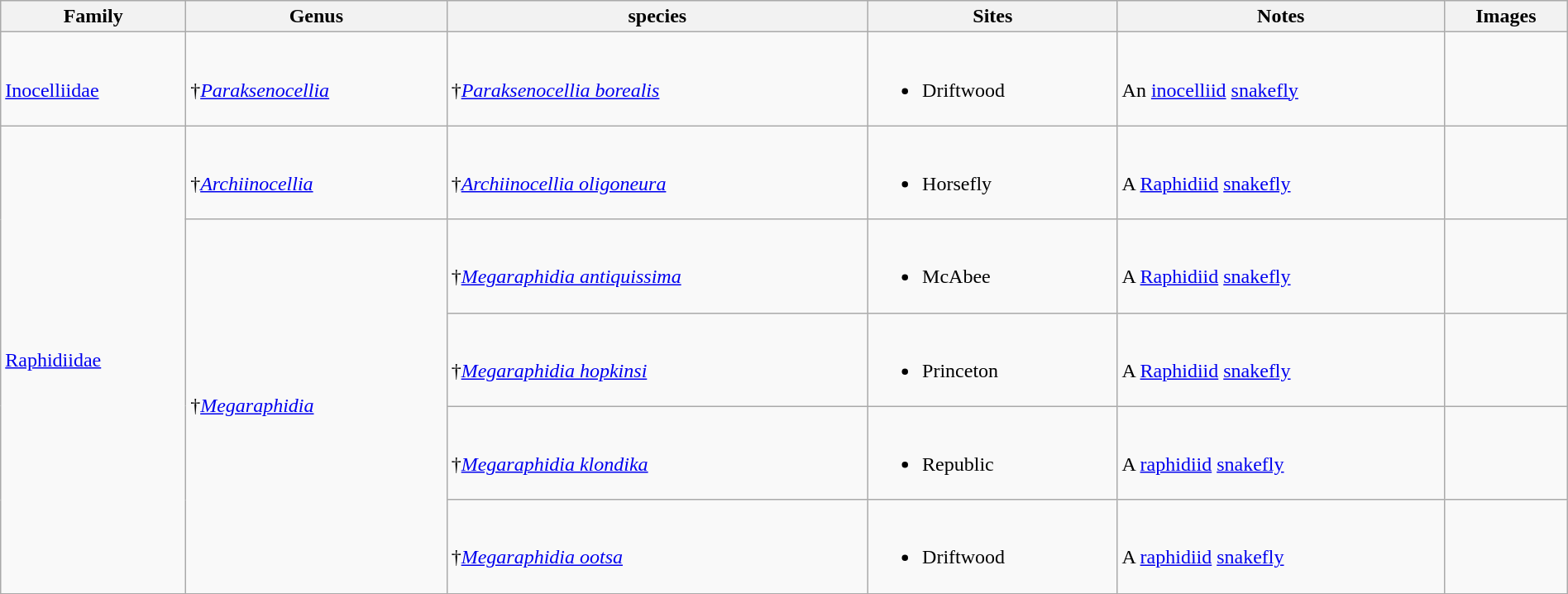<table class="wikitable sortable"  style="margin:auto; width:100%;">
<tr>
<th>Family</th>
<th>Genus</th>
<th>species</th>
<th>Sites</th>
<th>Notes</th>
<th>Images</th>
</tr>
<tr>
<td><br><a href='#'>Inocelliidae</a></td>
<td><br>†<em><a href='#'>Paraksenocellia</a></em></td>
<td><br>†<em><a href='#'>Paraksenocellia borealis</a></em></td>
<td><br><ul><li>Driftwood</li></ul></td>
<td><br>An <a href='#'>inocelliid</a> <a href='#'>snakefly</a></td>
<td></td>
</tr>
<tr>
<td rowspan=5><a href='#'>Raphidiidae</a></td>
<td><br>†<em><a href='#'>Archiinocellia</a></em></td>
<td><br>†<em><a href='#'>Archiinocellia oligoneura</a></em></td>
<td><br><ul><li>Horsefly</li></ul></td>
<td><br>A <a href='#'>Raphidiid</a> <a href='#'>snakefly</a></td>
<td><br></td>
</tr>
<tr>
<td rowspan=4>†<em><a href='#'>Megaraphidia</a></em></td>
<td><br>†<em><a href='#'>Megaraphidia antiquissima</a></em></td>
<td><br><ul><li>McAbee</li></ul></td>
<td><br>A <a href='#'>Raphidiid</a> <a href='#'>snakefly</a></td>
<td></td>
</tr>
<tr>
<td><br>†<em><a href='#'>Megaraphidia hopkinsi</a></em></td>
<td><br><ul><li>Princeton</li></ul></td>
<td><br>A <a href='#'>Raphidiid</a> <a href='#'>snakefly</a></td>
<td></td>
</tr>
<tr>
<td><br>†<em><a href='#'>Megaraphidia klondika</a></em></td>
<td><br><ul><li>Republic</li></ul></td>
<td><br>A <a href='#'>raphidiid</a> <a href='#'>snakefly</a></td>
<td></td>
</tr>
<tr>
<td><br>†<em><a href='#'>Megaraphidia ootsa</a></em></td>
<td><br><ul><li>Driftwood</li></ul></td>
<td><br>A <a href='#'>raphidiid</a> <a href='#'>snakefly</a></td>
<td></td>
</tr>
<tr>
</tr>
</table>
